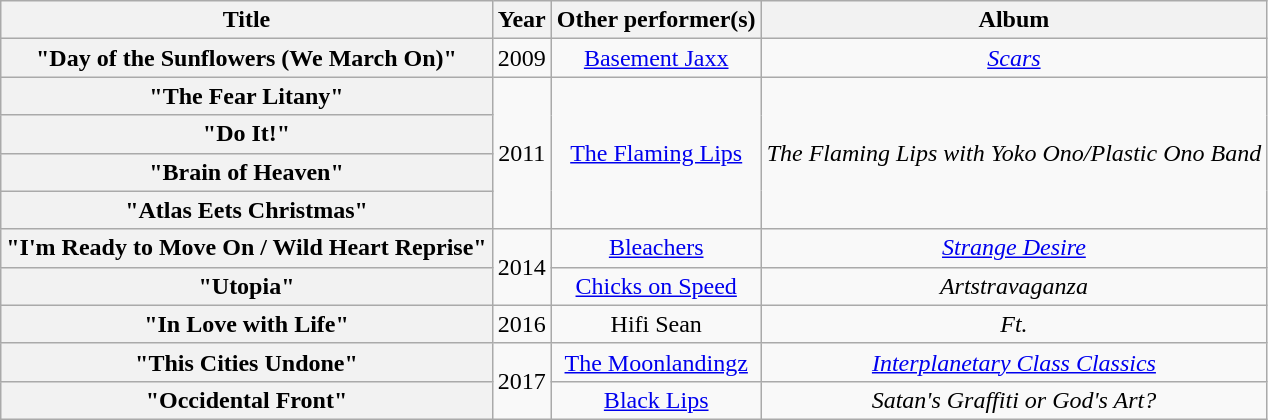<table class="wikitable plainrowheaders" style="text-align:center">
<tr>
<th scope="col">Title</th>
<th scope="col">Year</th>
<th scope="col">Other performer(s)</th>
<th scope="col">Album</th>
</tr>
<tr>
<th scope="row">"Day of the Sunflowers (We March On)"</th>
<td>2009</td>
<td><a href='#'>Basement Jaxx</a></td>
<td><em><a href='#'>Scars</a></em></td>
</tr>
<tr>
<th scope="row">"The Fear Litany"</th>
<td rowspan="4">2011</td>
<td rowspan="4"><a href='#'>The Flaming Lips</a></td>
<td rowspan="4"><em>The Flaming Lips with Yoko Ono/Plastic Ono Band</em></td>
</tr>
<tr>
<th scope="row">"Do It!"</th>
</tr>
<tr>
<th scope="row">"Brain of Heaven"</th>
</tr>
<tr>
<th scope="row">"Atlas Eets Christmas"</th>
</tr>
<tr>
<th scope="row">"I'm Ready to Move On / Wild Heart Reprise"</th>
<td rowspan="2">2014</td>
<td><a href='#'>Bleachers</a></td>
<td><em><a href='#'>Strange Desire</a></em></td>
</tr>
<tr>
<th scope="row">"Utopia"</th>
<td><a href='#'>Chicks on Speed</a></td>
<td><em>Artstravaganza</em></td>
</tr>
<tr>
<th scope="row">"In Love with Life"</th>
<td>2016</td>
<td>Hifi Sean</td>
<td><em>Ft.</em></td>
</tr>
<tr>
<th scope="row">"This Cities Undone"</th>
<td rowspan="2">2017</td>
<td><a href='#'>The Moonlandingz</a></td>
<td><em><a href='#'>Interplanetary Class Classics</a></em></td>
</tr>
<tr>
<th scope="row">"Occidental Front"</th>
<td><a href='#'>Black Lips</a></td>
<td><em>Satan's Graffiti or God's Art?</em></td>
</tr>
</table>
